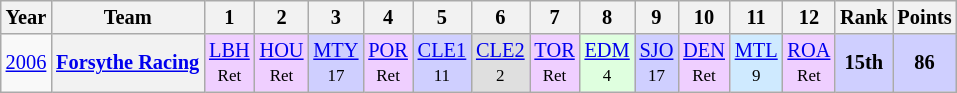<table class="wikitable" style="text-align:center; font-size:85%">
<tr>
<th>Year</th>
<th>Team</th>
<th>1</th>
<th>2</th>
<th>3</th>
<th>4</th>
<th>5</th>
<th>6</th>
<th>7</th>
<th>8</th>
<th>9</th>
<th>10</th>
<th>11</th>
<th>12</th>
<th>Rank</th>
<th>Points</th>
</tr>
<tr>
<td><a href='#'>2006</a></td>
<th nowrap><a href='#'>Forsythe Racing</a></th>
<td style="background:#EFCFFF;"><a href='#'>LBH</a><br><small>Ret</small></td>
<td style="background:#EFCFFF;"><a href='#'>HOU</a><br><small>Ret</small></td>
<td style="background:#CFCFFF;"><a href='#'>MTY</a><br><small>17</small></td>
<td style="background:#EFCFFF;"><a href='#'>POR</a><br><small>Ret</small></td>
<td style="background:#CFCFFF;"><a href='#'>CLE1</a><br><small>11</small></td>
<td style="background:#DFDFDF;"><a href='#'>CLE2</a><br><small>2</small></td>
<td style="background:#EFCFFF;"><a href='#'>TOR</a><br><small>Ret</small></td>
<td style="background:#DFFFDF;"><a href='#'>EDM</a><br><small>4</small></td>
<td style="background:#CFCFFF;"><a href='#'>SJO</a><br><small>17</small></td>
<td style="background:#EFCFFF;"><a href='#'>DEN</a><br><small>Ret</small></td>
<td style="background:#CFEAFF;"><a href='#'>MTL</a><br><small>9</small></td>
<td style="background:#EFCFFF;"><a href='#'>ROA</a><br><small>Ret</small></td>
<td style="background:#CFCFFF;"><strong>15th</strong></td>
<td style="background:#CFCFFF;"><strong>86</strong></td>
</tr>
</table>
